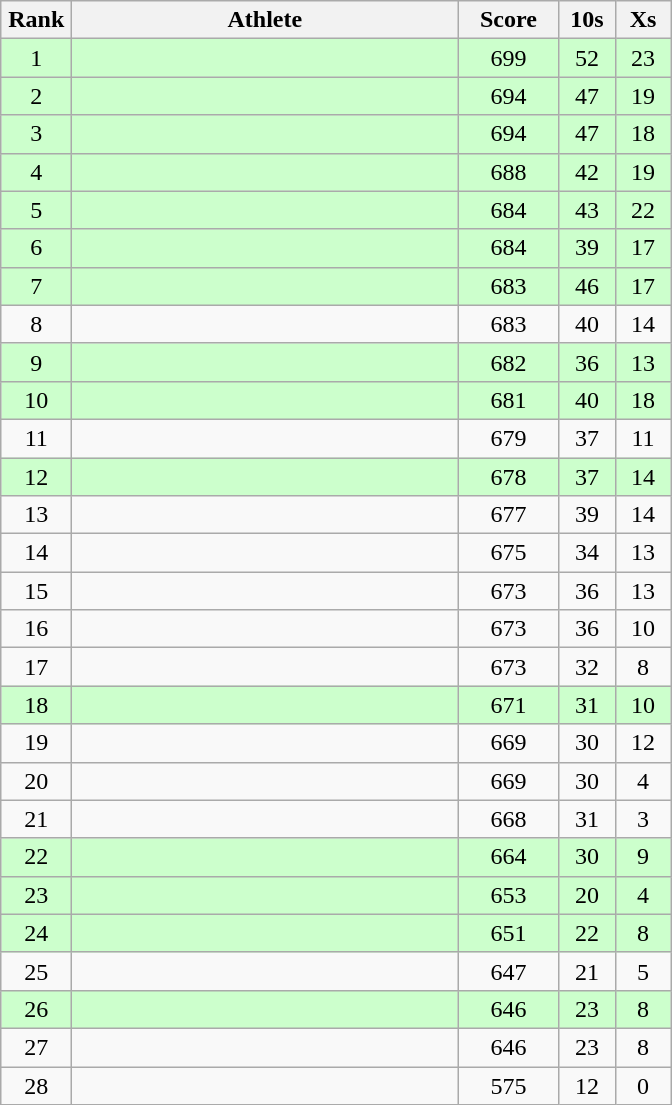<table class=wikitable style="text-align:center">
<tr>
<th width=40>Rank</th>
<th width=250>Athlete</th>
<th width=60>Score</th>
<th width=30>10s</th>
<th width=30>Xs</th>
</tr>
<tr bgcolor="ccffcc">
<td>1</td>
<td align=left></td>
<td>699</td>
<td>52</td>
<td>23</td>
</tr>
<tr bgcolor="ccffcc">
<td>2</td>
<td align=left></td>
<td>694</td>
<td>47</td>
<td>19</td>
</tr>
<tr bgcolor="ccffcc">
<td>3</td>
<td align=left></td>
<td>694</td>
<td>47</td>
<td>18</td>
</tr>
<tr bgcolor="ccffcc">
<td>4</td>
<td align=left></td>
<td>688</td>
<td>42</td>
<td>19</td>
</tr>
<tr bgcolor="ccffcc">
<td>5</td>
<td align=left></td>
<td>684</td>
<td>43</td>
<td>22</td>
</tr>
<tr bgcolor="ccffcc">
<td>6</td>
<td align=left></td>
<td>684</td>
<td>39</td>
<td>17</td>
</tr>
<tr bgcolor="ccffcc">
<td>7</td>
<td align=left></td>
<td>683</td>
<td>46</td>
<td>17</td>
</tr>
<tr>
<td>8</td>
<td align=left></td>
<td>683</td>
<td>40</td>
<td>14</td>
</tr>
<tr bgcolor="ccffcc">
<td>9</td>
<td align=left></td>
<td>682</td>
<td>36</td>
<td>13</td>
</tr>
<tr bgcolor="ccffcc">
<td>10</td>
<td align=left></td>
<td>681</td>
<td>40</td>
<td>18</td>
</tr>
<tr>
<td>11</td>
<td align=left></td>
<td>679</td>
<td>37</td>
<td>11</td>
</tr>
<tr bgcolor="ccffcc">
<td>12</td>
<td align=left></td>
<td>678</td>
<td>37</td>
<td>14</td>
</tr>
<tr>
<td>13</td>
<td align=left></td>
<td>677</td>
<td>39</td>
<td>14</td>
</tr>
<tr>
<td>14</td>
<td align=left></td>
<td>675</td>
<td>34</td>
<td>13</td>
</tr>
<tr>
<td>15</td>
<td align=left></td>
<td>673</td>
<td>36</td>
<td>13</td>
</tr>
<tr>
<td>16</td>
<td align=left></td>
<td>673</td>
<td>36</td>
<td>10</td>
</tr>
<tr>
<td>17</td>
<td align=left></td>
<td>673</td>
<td>32</td>
<td>8</td>
</tr>
<tr bgcolor="ccffcc">
<td>18</td>
<td align=left></td>
<td>671</td>
<td>31</td>
<td>10</td>
</tr>
<tr>
<td>19</td>
<td align=left></td>
<td>669</td>
<td>30</td>
<td>12</td>
</tr>
<tr>
<td>20</td>
<td align=left></td>
<td>669</td>
<td>30</td>
<td>4</td>
</tr>
<tr>
<td>21</td>
<td align=left></td>
<td>668</td>
<td>31</td>
<td>3</td>
</tr>
<tr bgcolor="ccffcc">
<td>22</td>
<td align=left></td>
<td>664</td>
<td>30</td>
<td>9</td>
</tr>
<tr bgcolor="ccffcc">
<td>23</td>
<td align=left></td>
<td>653</td>
<td>20</td>
<td>4</td>
</tr>
<tr bgcolor="ccffcc">
<td>24</td>
<td align=left></td>
<td>651</td>
<td>22</td>
<td>8</td>
</tr>
<tr>
<td>25</td>
<td align=left></td>
<td>647</td>
<td>21</td>
<td>5</td>
</tr>
<tr bgcolor="ccffcc">
<td>26</td>
<td align=left></td>
<td>646</td>
<td>23</td>
<td>8</td>
</tr>
<tr>
<td>27</td>
<td align=left></td>
<td>646</td>
<td>23</td>
<td>8</td>
</tr>
<tr>
<td>28</td>
<td align=left></td>
<td>575</td>
<td>12</td>
<td>0</td>
</tr>
</table>
